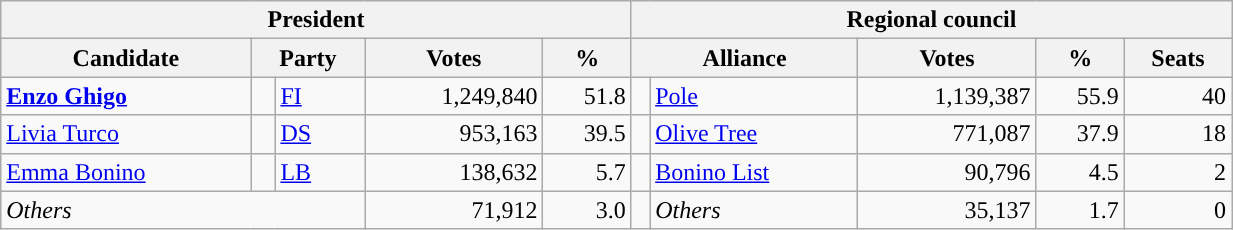<table class="wikitable" style="text-align:right; style="width=65%">
<tr>
<th colspan="5">President</th>
<th colspan="7">Regional council</th>
</tr>
<tr>
<th>Candidate</th>
<th colspan="2">Party</th>
<th>Votes</th>
<th>%</th>
<th colspan="2">Alliance</th>
<th>Votes</th>
<th>%</th>
<th>Seats</th>
</tr>
<tr>
<td style="text-align:left"><strong><a href='#'>Enzo Ghigo</a></strong></td>
<td></td>
<td style="text-align:left"><a href='#'>FI</a></td>
<td>1,249,840</td>
<td>51.8</td>
<td></td>
<td style="text-align:left"><a href='#'>Pole</a></td>
<td>1,139,387</td>
<td>55.9</td>
<td>40</td>
</tr>
<tr>
<td style="text-align:left"><a href='#'>Livia Turco</a></td>
<td></td>
<td style="text-align:left"><a href='#'>DS</a></td>
<td>953,163</td>
<td>39.5</td>
<td></td>
<td style="text-align:left"><a href='#'>Olive Tree</a></td>
<td>771,087</td>
<td>37.9</td>
<td>18</td>
</tr>
<tr>
<td style="text-align:left"><a href='#'>Emma Bonino</a></td>
<td></td>
<td style="text-align:left"><a href='#'>LB</a></td>
<td>138,632</td>
<td>5.7</td>
<td></td>
<td style="text-align:left"><a href='#'>Bonino List</a></td>
<td>90,796</td>
<td>4.5</td>
<td>2</td>
</tr>
<tr>
<td colspan="3" style="text-align:left"><em>Others</em></td>
<td>71,912</td>
<td>3.0</td>
<td></td>
<td style="text-align:left"><em>Others</em></td>
<td>35,137</td>
<td>1.7</td>
<td>0</td>
</tr>
</table>
